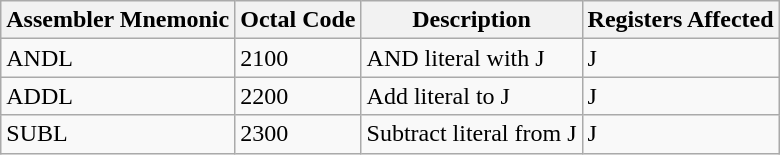<table class="wikitable">
<tr>
<th>Assembler Mnemonic</th>
<th>Octal Code</th>
<th>Description</th>
<th>Registers Affected</th>
</tr>
<tr>
<td>ANDL</td>
<td>2100</td>
<td>AND literal with J</td>
<td>J</td>
</tr>
<tr>
<td>ADDL</td>
<td>2200</td>
<td>Add literal to J</td>
<td>J</td>
</tr>
<tr>
<td>SUBL</td>
<td>2300</td>
<td>Subtract literal from J</td>
<td>J</td>
</tr>
</table>
